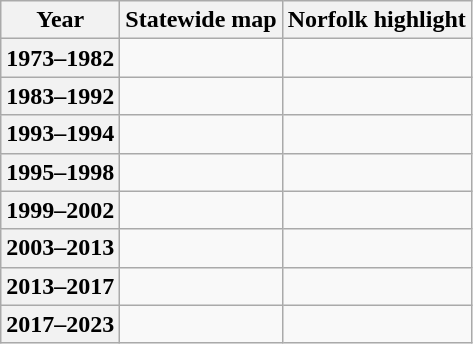<table class=wikitable>
<tr>
<th>Year</th>
<th>Statewide map</th>
<th>Norfolk highlight</th>
</tr>
<tr>
<th>1973–1982</th>
<td></td>
<td></td>
</tr>
<tr>
<th>1983–1992</th>
<td></td>
<td></td>
</tr>
<tr>
<th>1993–1994</th>
<td></td>
<td></td>
</tr>
<tr>
<th>1995–1998</th>
<td></td>
<td></td>
</tr>
<tr>
<th>1999–2002</th>
<td></td>
<td></td>
</tr>
<tr>
<th>2003–2013</th>
<td></td>
<td></td>
</tr>
<tr>
<th>2013–2017</th>
<td></td>
<td></td>
</tr>
<tr>
<th>2017–2023</th>
<td></td>
</tr>
</table>
